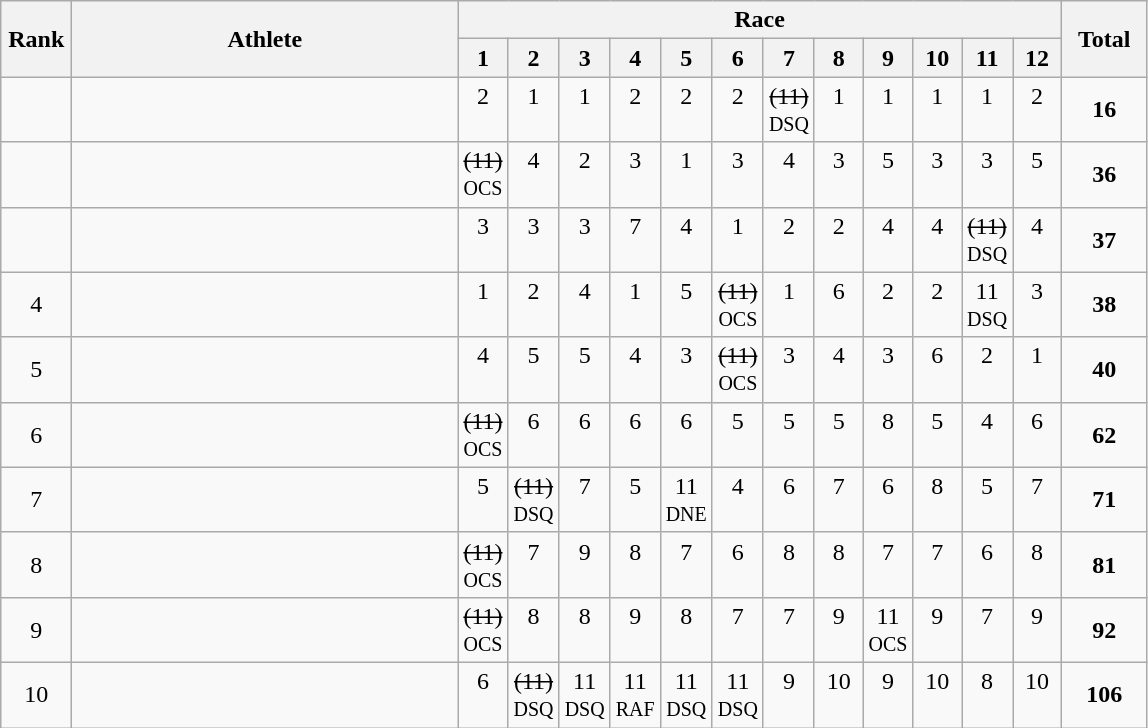<table | class="wikitable" style="text-align:center">
<tr>
<th rowspan="2" width=40>Rank</th>
<th rowspan="2" width=250>Athlete</th>
<th colspan="12">Race</th>
<th rowspan="2" width=50>Total</th>
</tr>
<tr>
<th width=25>1</th>
<th width=25>2</th>
<th width=25>3</th>
<th width=25>4</th>
<th width=25>5</th>
<th width=25>6</th>
<th width=25>7</th>
<th width=25>8</th>
<th width=25>9</th>
<th width=25>10</th>
<th width=25>11</th>
<th width=25>12</th>
</tr>
<tr>
<td></td>
<td align=left></td>
<td>2<br> </td>
<td>1<br> </td>
<td>1<br> </td>
<td>2<br> </td>
<td>2<br> </td>
<td>2<br> </td>
<td><s>(11)</s><br><small>DSQ</small></td>
<td>1<br> </td>
<td>1<br> </td>
<td>1<br> </td>
<td>1<br> </td>
<td>2<br> </td>
<td><strong>16</strong></td>
</tr>
<tr>
<td></td>
<td align=left></td>
<td><s>(11)</s><br><small>OCS</small></td>
<td>4<br> </td>
<td>2<br> </td>
<td>3<br> </td>
<td>1<br> </td>
<td>3<br> </td>
<td>4<br> </td>
<td>3<br> </td>
<td>5<br> </td>
<td>3<br> </td>
<td>3<br> </td>
<td>5<br> </td>
<td><strong>36</strong></td>
</tr>
<tr>
<td></td>
<td align=left></td>
<td>3<br> </td>
<td>3<br> </td>
<td>3<br> </td>
<td>7<br> </td>
<td>4<br> </td>
<td>1<br> </td>
<td>2<br> </td>
<td>2<br> </td>
<td>4<br> </td>
<td>4<br> </td>
<td><s>(11)</s><br><small>DSQ</small></td>
<td>4<br> </td>
<td><strong>37</strong></td>
</tr>
<tr>
<td>4</td>
<td align=left></td>
<td>1<br> </td>
<td>2<br> </td>
<td>4<br> </td>
<td>1<br> </td>
<td>5<br> </td>
<td><s>(11)</s><br><small>OCS</small></td>
<td>1<br> </td>
<td>6<br> </td>
<td>2<br> </td>
<td>2<br> </td>
<td>11<br><small>DSQ</small></td>
<td>3<br> </td>
<td><strong>38</strong></td>
</tr>
<tr>
<td>5</td>
<td align=left></td>
<td>4<br> </td>
<td>5<br> </td>
<td>5<br> </td>
<td>4<br> </td>
<td>3<br> </td>
<td><s>(11)</s><br><small>OCS</small></td>
<td>3<br> </td>
<td>4<br> </td>
<td>3<br> </td>
<td>6<br> </td>
<td>2<br> </td>
<td>1<br> </td>
<td><strong>40</strong></td>
</tr>
<tr>
<td>6</td>
<td align=left></td>
<td><s>(11)</s><br><small>OCS</small></td>
<td>6<br> </td>
<td>6<br> </td>
<td>6<br> </td>
<td>6<br> </td>
<td>5<br> </td>
<td>5<br> </td>
<td>5<br> </td>
<td>8<br> </td>
<td>5<br> </td>
<td>4<br> </td>
<td>6<br> </td>
<td><strong>62</strong></td>
</tr>
<tr>
<td>7</td>
<td align=left></td>
<td>5<br> </td>
<td><s>(11)</s><br><small>DSQ</small></td>
<td>7<br> </td>
<td>5<br> </td>
<td>11<br><small>DNE</small></td>
<td>4<br> </td>
<td>6<br> </td>
<td>7<br> </td>
<td>6<br> </td>
<td>8<br> </td>
<td>5<br> </td>
<td>7<br> </td>
<td><strong>71</strong></td>
</tr>
<tr>
<td>8</td>
<td align=left></td>
<td><s>(11)</s><br><small>OCS</small></td>
<td>7<br> </td>
<td>9<br> </td>
<td>8<br> </td>
<td>7<br> </td>
<td>6<br> </td>
<td>8<br> </td>
<td>8<br> </td>
<td>7<br> </td>
<td>7<br> </td>
<td>6<br> </td>
<td>8<br> </td>
<td><strong>81</strong></td>
</tr>
<tr>
<td>9</td>
<td align=left></td>
<td><s>(11)</s><br><small>OCS</small></td>
<td>8<br> </td>
<td>8<br> </td>
<td>9<br> </td>
<td>8<br> </td>
<td>7<br> </td>
<td>7<br> </td>
<td>9<br> </td>
<td>11<br><small>OCS</small></td>
<td>9<br> </td>
<td>7<br> </td>
<td>9<br> </td>
<td><strong>92</strong></td>
</tr>
<tr>
<td>10</td>
<td align=left></td>
<td>6<br> </td>
<td><s>(11)</s><br><small>DSQ</small></td>
<td>11<br><small>DSQ</small></td>
<td>11<br><small>RAF</small></td>
<td>11<br><small>DSQ</small></td>
<td>11<br><small>DSQ</small></td>
<td>9<br> </td>
<td>10<br> </td>
<td>9<br> </td>
<td>10<br> </td>
<td>8<br> </td>
<td>10<br> </td>
<td><strong>106</strong></td>
</tr>
</table>
